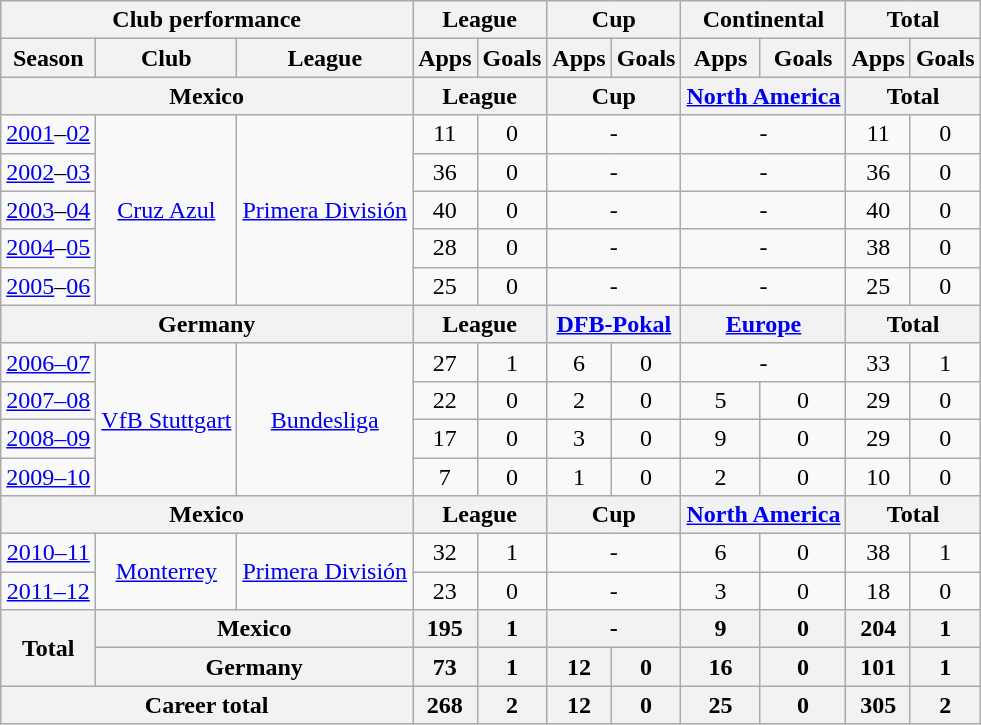<table class="wikitable" style="text-align:center">
<tr>
<th colspan=3>Club performance</th>
<th colspan=2>League</th>
<th colspan=2>Cup</th>
<th colspan=2>Continental</th>
<th colspan=2>Total</th>
</tr>
<tr>
<th>Season</th>
<th>Club</th>
<th>League</th>
<th>Apps</th>
<th>Goals</th>
<th>Apps</th>
<th>Goals</th>
<th>Apps</th>
<th>Goals</th>
<th>Apps</th>
<th>Goals</th>
</tr>
<tr>
<th colspan=3>Mexico</th>
<th colspan=2>League</th>
<th colspan=2>Cup</th>
<th colspan=2><a href='#'>North America</a></th>
<th colspan=2>Total</th>
</tr>
<tr>
<td><a href='#'>2001</a>–<a href='#'>02</a></td>
<td rowspan="5"><a href='#'>Cruz Azul</a></td>
<td rowspan="5"><a href='#'>Primera División</a></td>
<td>11</td>
<td>0</td>
<td colspan="2">-</td>
<td colspan="2">-</td>
<td>11</td>
<td>0</td>
</tr>
<tr>
<td><a href='#'>2002</a>–<a href='#'>03</a></td>
<td>36</td>
<td>0</td>
<td colspan="2">-</td>
<td colspan="2">-</td>
<td>36</td>
<td>0</td>
</tr>
<tr>
<td><a href='#'>2003</a>–<a href='#'>04</a></td>
<td>40</td>
<td>0</td>
<td colspan="2">-</td>
<td colspan="2">-</td>
<td>40</td>
<td>0</td>
</tr>
<tr>
<td><a href='#'>2004</a>–<a href='#'>05</a></td>
<td>28</td>
<td>0</td>
<td colspan="2">-</td>
<td colspan="2">-</td>
<td>38</td>
<td>0</td>
</tr>
<tr>
<td><a href='#'>2005</a>–<a href='#'>06</a></td>
<td>25</td>
<td>0</td>
<td colspan="2">-</td>
<td colspan="2">-</td>
<td>25</td>
<td>0</td>
</tr>
<tr>
<th colspan=3>Germany</th>
<th colspan=2>League</th>
<th colspan=2><a href='#'>DFB-Pokal</a></th>
<th colspan=2><a href='#'>Europe</a></th>
<th colspan=2>Total</th>
</tr>
<tr>
<td><a href='#'>2006–07</a></td>
<td rowspan="4"><a href='#'>VfB Stuttgart</a></td>
<td rowspan="4"><a href='#'>Bundesliga</a></td>
<td>27</td>
<td>1</td>
<td>6</td>
<td>0</td>
<td colspan="2">-</td>
<td>33</td>
<td>1</td>
</tr>
<tr>
<td><a href='#'>2007–08</a></td>
<td>22</td>
<td>0</td>
<td>2</td>
<td>0</td>
<td>5</td>
<td>0</td>
<td>29</td>
<td>0</td>
</tr>
<tr>
<td><a href='#'>2008–09</a></td>
<td>17</td>
<td>0</td>
<td>3</td>
<td>0</td>
<td>9</td>
<td>0</td>
<td>29</td>
<td>0</td>
</tr>
<tr>
<td><a href='#'>2009–10</a></td>
<td>7</td>
<td>0</td>
<td>1</td>
<td>0</td>
<td>2</td>
<td>0</td>
<td>10</td>
<td>0</td>
</tr>
<tr>
<th colspan=3>Mexico</th>
<th colspan=2>League</th>
<th colspan=2>Cup</th>
<th colspan=2><a href='#'>North America</a></th>
<th colspan=2>Total</th>
</tr>
<tr>
<td><a href='#'>2010–11</a></td>
<td rowspan="2"><a href='#'>Monterrey</a></td>
<td rowspan="2"><a href='#'>Primera División</a></td>
<td>32</td>
<td>1</td>
<td colspan="2">-</td>
<td>6</td>
<td>0</td>
<td>38</td>
<td>1</td>
</tr>
<tr>
<td><a href='#'>2011–12</a></td>
<td>23</td>
<td>0</td>
<td colspan="2">-</td>
<td>3</td>
<td>0</td>
<td>18</td>
<td>0</td>
</tr>
<tr>
<th rowspan=2>Total</th>
<th colspan=2>Mexico</th>
<th>195</th>
<th>1</th>
<th colspan="2">-</th>
<th>9</th>
<th>0</th>
<th>204</th>
<th>1</th>
</tr>
<tr>
<th colspan=2>Germany</th>
<th>73</th>
<th>1</th>
<th>12</th>
<th>0</th>
<th>16</th>
<th>0</th>
<th>101</th>
<th>1</th>
</tr>
<tr>
<th colspan=3>Career total</th>
<th>268</th>
<th>2</th>
<th>12</th>
<th>0</th>
<th>25</th>
<th>0</th>
<th>305</th>
<th>2</th>
</tr>
</table>
